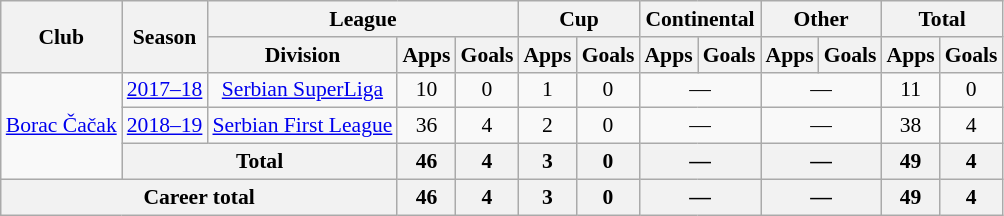<table class="wikitable" style="text-align: center;font-size:90%">
<tr>
<th rowspan="2">Club</th>
<th rowspan="2">Season</th>
<th colspan="3">League</th>
<th colspan="2">Cup</th>
<th colspan="2">Continental</th>
<th colspan="2">Other</th>
<th colspan="2">Total</th>
</tr>
<tr>
<th>Division</th>
<th>Apps</th>
<th>Goals</th>
<th>Apps</th>
<th>Goals</th>
<th>Apps</th>
<th>Goals</th>
<th>Apps</th>
<th>Goals</th>
<th>Apps</th>
<th>Goals</th>
</tr>
<tr>
<td rowspan="3"><a href='#'>Borac Čačak</a></td>
<td><a href='#'>2017–18</a></td>
<td><a href='#'>Serbian SuperLiga</a></td>
<td>10</td>
<td>0</td>
<td>1</td>
<td>0</td>
<td colspan="2">—</td>
<td colspan="2">—</td>
<td>11</td>
<td>0</td>
</tr>
<tr>
<td><a href='#'>2018–19</a></td>
<td><a href='#'>Serbian First League</a></td>
<td>36</td>
<td>4</td>
<td>2</td>
<td>0</td>
<td colspan="2">—</td>
<td colspan="2">—</td>
<td>38</td>
<td>4</td>
</tr>
<tr>
<th colspan="2">Total</th>
<th>46</th>
<th>4</th>
<th>3</th>
<th>0</th>
<th colspan="2">—</th>
<th colspan="2">—</th>
<th>49</th>
<th>4</th>
</tr>
<tr>
<th colspan="3">Career total</th>
<th>46</th>
<th>4</th>
<th>3</th>
<th>0</th>
<th colspan="2">—</th>
<th colspan="2">—</th>
<th>49</th>
<th>4</th>
</tr>
</table>
